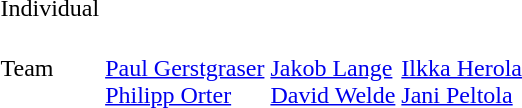<table>
<tr>
<td>Individual</td>
<td></td>
<td></td>
<td></td>
</tr>
<tr>
<td>Team</td>
<td><br><a href='#'>Paul Gerstgraser</a><br><a href='#'>Philipp Orter</a></td>
<td><br><a href='#'>Jakob Lange</a><br><a href='#'>David Welde</a></td>
<td><br><a href='#'>Ilkka Herola</a><br><a href='#'>Jani Peltola</a></td>
</tr>
</table>
